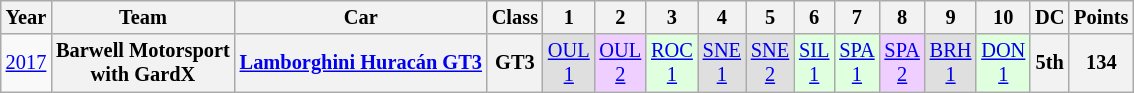<table class="wikitable" style="text-align:center; font-size:85%">
<tr>
<th>Year</th>
<th>Team</th>
<th>Car</th>
<th>Class</th>
<th>1</th>
<th>2</th>
<th>3</th>
<th>4</th>
<th>5</th>
<th>6</th>
<th>7</th>
<th>8</th>
<th>9</th>
<th>10</th>
<th>DC</th>
<th>Points</th>
</tr>
<tr>
<td><a href='#'>2017</a></td>
<th nowrap>Barwell Motorsport<br>with GardX</th>
<th nowrap><a href='#'>Lamborghini Huracán GT3</a></th>
<th>GT3</th>
<td style="background:#DFDFDF;"><a href='#'>OUL<br>1</a><br></td>
<td style="background:#EFCFFF;"><a href='#'>OUL<br>2</a><br></td>
<td style="background:#DFFFDF;"><a href='#'>ROC<br>1</a><br></td>
<td style="background:#DFDFDF;"><a href='#'>SNE<br>1</a><br></td>
<td style="background:#DFDFDF;"><a href='#'>SNE<br>2</a><br></td>
<td style="background:#DFFFDF;"><a href='#'>SIL<br>1</a><br></td>
<td style="background:#DFFFDF;"><a href='#'>SPA<br>1</a><br></td>
<td style="background:#EFCFFF;"><a href='#'>SPA<br>2</a><br></td>
<td style="background:#DFDFDF;"><a href='#'>BRH<br>1</a><br></td>
<td style="background:#DFFFDF;"><a href='#'>DON<br>1</a><br></td>
<th>5th</th>
<th>134</th>
</tr>
</table>
